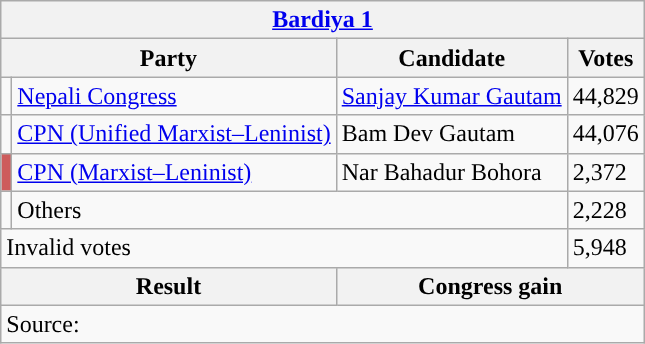<table class="wikitable">
<tr>
<th colspan="4"><a href='#'>Bardiya 1</a></th>
</tr>
<tr>
<th colspan="2">Party</th>
<th>Candidate</th>
<th>Votes</th>
</tr>
<tr>
<td style="background-color:"></td>
<td><a href='#'>Nepali Congress</a></td>
<td><a href='#'>Sanjay Kumar Gautam</a></td>
<td>44,829</td>
</tr>
<tr>
<td style="background-color:"></td>
<td><a href='#'>CPN (Unified Marxist–Leninist)</a></td>
<td>Bam Dev Gautam</td>
<td>44,076</td>
</tr>
<tr>
<td style="background-color:indianred"></td>
<td><a href='#'>CPN (Marxist–Leninist)</a></td>
<td>Nar Bahadur Bohora</td>
<td>2,372</td>
</tr>
<tr>
<td></td>
<td colspan="2">Others</td>
<td>2,228</td>
</tr>
<tr>
<td colspan="3">Invalid votes</td>
<td>5,948</td>
</tr>
<tr>
<th colspan="2">Result</th>
<th colspan="2">Congress gain</th>
</tr>
<tr>
<td colspan="4">Source: </td>
</tr>
</table>
